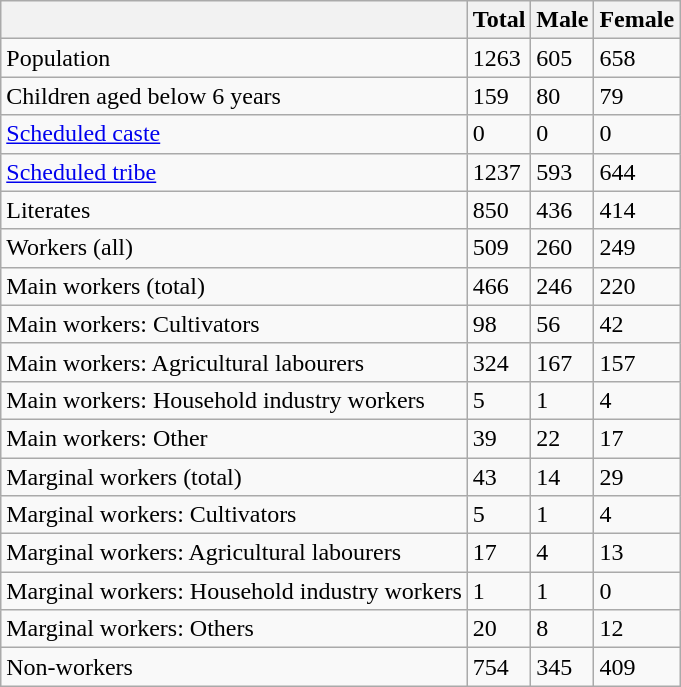<table class="wikitable sortable">
<tr>
<th></th>
<th>Total</th>
<th>Male</th>
<th>Female</th>
</tr>
<tr>
<td>Population</td>
<td>1263</td>
<td>605</td>
<td>658</td>
</tr>
<tr>
<td>Children aged below 6 years</td>
<td>159</td>
<td>80</td>
<td>79</td>
</tr>
<tr>
<td><a href='#'>Scheduled caste</a></td>
<td>0</td>
<td>0</td>
<td>0</td>
</tr>
<tr>
<td><a href='#'>Scheduled tribe</a></td>
<td>1237</td>
<td>593</td>
<td>644</td>
</tr>
<tr>
<td>Literates</td>
<td>850</td>
<td>436</td>
<td>414</td>
</tr>
<tr>
<td>Workers (all)</td>
<td>509</td>
<td>260</td>
<td>249</td>
</tr>
<tr>
<td>Main workers (total)</td>
<td>466</td>
<td>246</td>
<td>220</td>
</tr>
<tr>
<td>Main workers: Cultivators</td>
<td>98</td>
<td>56</td>
<td>42</td>
</tr>
<tr>
<td>Main workers: Agricultural labourers</td>
<td>324</td>
<td>167</td>
<td>157</td>
</tr>
<tr>
<td>Main workers: Household industry workers</td>
<td>5</td>
<td>1</td>
<td>4</td>
</tr>
<tr>
<td>Main workers: Other</td>
<td>39</td>
<td>22</td>
<td>17</td>
</tr>
<tr>
<td>Marginal workers (total)</td>
<td>43</td>
<td>14</td>
<td>29</td>
</tr>
<tr>
<td>Marginal workers: Cultivators</td>
<td>5</td>
<td>1</td>
<td>4</td>
</tr>
<tr>
<td>Marginal workers: Agricultural labourers</td>
<td>17</td>
<td>4</td>
<td>13</td>
</tr>
<tr>
<td>Marginal workers: Household industry workers</td>
<td>1</td>
<td>1</td>
<td>0</td>
</tr>
<tr>
<td>Marginal workers: Others</td>
<td>20</td>
<td>8</td>
<td>12</td>
</tr>
<tr>
<td>Non-workers</td>
<td>754</td>
<td>345</td>
<td>409</td>
</tr>
</table>
